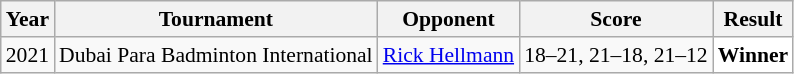<table class="sortable wikitable" style="font-size: 90%;">
<tr>
<th>Year</th>
<th>Tournament</th>
<th>Opponent</th>
<th>Score</th>
<th>Result</th>
</tr>
<tr>
<td align="center">2021</td>
<td align="left">Dubai Para Badminton International</td>
<td align="left"> <a href='#'>Rick Hellmann</a></td>
<td align="left">18–21, 21–18, 21–12</td>
<td style="text-align:left; background:white"> <strong>Winner</strong></td>
</tr>
</table>
